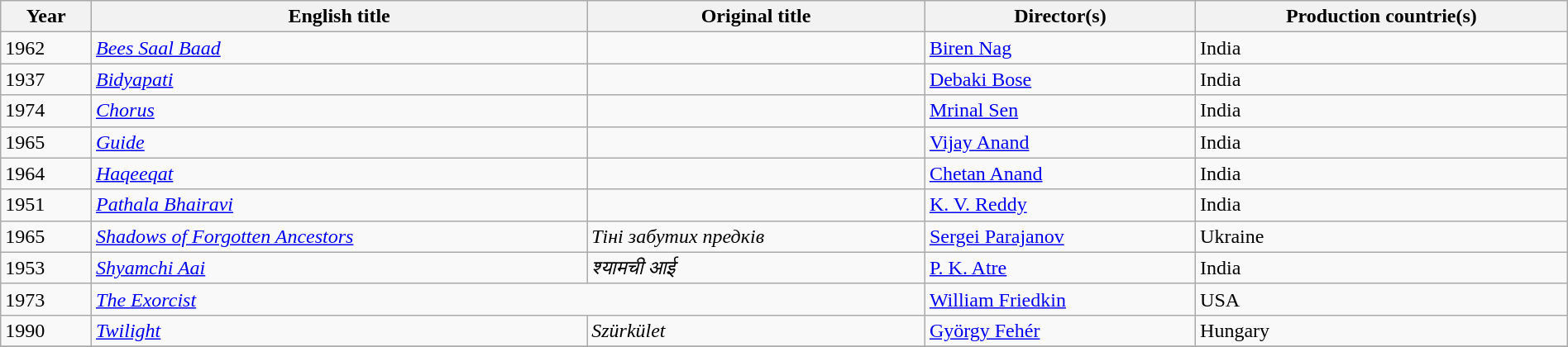<table class="sortable wikitable" style="width:100%; margin-bottom:4px" cellpadding="5">
<tr>
<th scope="col">Year</th>
<th scope="col">English title</th>
<th scope="col">Original title</th>
<th scope="col">Director(s)</th>
<th scope="col">Production countrie(s)</th>
</tr>
<tr>
<td>1962</td>
<td><em><a href='#'>Bees Saal Baad</a></em></td>
<td></td>
<td><a href='#'>Biren Nag</a></td>
<td>India</td>
</tr>
<tr>
<td>1937</td>
<td><em><a href='#'>Bidyapati</a></em></td>
<td></td>
<td><a href='#'>Debaki Bose</a></td>
<td>India</td>
</tr>
<tr>
<td>1974</td>
<td><em><a href='#'>Chorus</a></em></td>
<td></td>
<td><a href='#'>Mrinal Sen</a></td>
<td>India</td>
</tr>
<tr>
<td>1965</td>
<td><em><a href='#'>Guide</a></em></td>
<td></td>
<td><a href='#'>Vijay Anand</a></td>
<td>India</td>
</tr>
<tr>
<td>1964</td>
<td><em><a href='#'>Haqeeqat</a></em></td>
<td></td>
<td><a href='#'>Chetan Anand</a></td>
<td>India</td>
</tr>
<tr>
<td>1951</td>
<td><em><a href='#'>Pathala Bhairavi</a></em></td>
<td></td>
<td><a href='#'>K. V. Reddy</a></td>
<td>India</td>
</tr>
<tr>
<td>1965</td>
<td><em><a href='#'>Shadows of Forgotten Ancestors</a></em></td>
<td><em>Тіні забутих предків</em></td>
<td><a href='#'>Sergei Parajanov</a></td>
<td>Ukraine</td>
</tr>
<tr>
<td>1953</td>
<td><em><a href='#'>Shyamchi Aai</a></em></td>
<td><em>श्यामची आई</em></td>
<td><a href='#'>P. K. Atre</a></td>
<td>India</td>
</tr>
<tr>
<td>1973</td>
<td colspan=2><em><a href='#'>The Exorcist</a></em></td>
<td><a href='#'>William Friedkin</a></td>
<td>USA</td>
</tr>
<tr>
<td>1990</td>
<td><em><a href='#'>Twilight</a></em></td>
<td><em>Szürkület</em></td>
<td><a href='#'>György Fehér</a></td>
<td>Hungary</td>
</tr>
<tr>
</tr>
</table>
